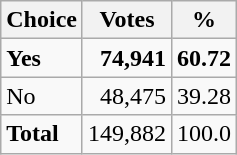<table class="wikitable mw-collapsible">
<tr>
<th>Choice</th>
<th>Votes</th>
<th>%</th>
</tr>
<tr>
<td> <strong>Yes</strong></td>
<td align="right"><strong>74,941</strong></td>
<td align="right"><strong>60.72</strong></td>
</tr>
<tr>
<td> No</td>
<td align="right">48,475</td>
<td align="right">39.28</td>
</tr>
<tr>
<td><strong>Total</strong></td>
<td align="right">149,882</td>
<td align="right">100.0</td>
</tr>
</table>
